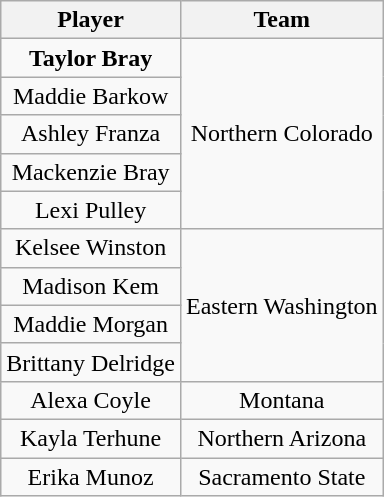<table class="wikitable" style="text-align: center;">
<tr>
<th>Player</th>
<th>Team</th>
</tr>
<tr>
<td><strong>Taylor Bray</strong></td>
<td rowspan=5>Northern Colorado</td>
</tr>
<tr>
<td>Maddie Barkow</td>
</tr>
<tr>
<td>Ashley Franza</td>
</tr>
<tr>
<td>Mackenzie Bray</td>
</tr>
<tr>
<td>Lexi Pulley</td>
</tr>
<tr>
<td>Kelsee Winston</td>
<td rowspan=4>Eastern Washington</td>
</tr>
<tr>
<td>Madison Kem</td>
</tr>
<tr>
<td>Maddie Morgan</td>
</tr>
<tr>
<td>Brittany Delridge</td>
</tr>
<tr>
<td>Alexa Coyle</td>
<td>Montana</td>
</tr>
<tr>
<td>Kayla Terhune</td>
<td>Northern Arizona</td>
</tr>
<tr>
<td>Erika Munoz</td>
<td>Sacramento State</td>
</tr>
</table>
